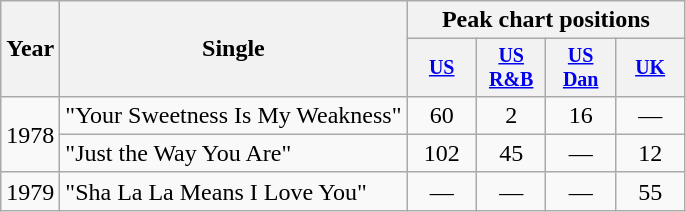<table class="wikitable" style="text-align:center;">
<tr>
<th scope="col" rowspan="2">Year</th>
<th scope="col" rowspan="2">Single</th>
<th scope="col" colspan="4">Peak chart positions</th>
</tr>
<tr style="font-size:smaller;">
<th width="40"><a href='#'>US</a><br></th>
<th width="40"><a href='#'>US<br>R&B</a><br></th>
<th width="40"><a href='#'>US<br>Dan</a><br></th>
<th width="40"><a href='#'>UK</a><br></th>
</tr>
<tr>
<td rowspan="2">1978</td>
<td align="left">"Your Sweetness Is My Weakness"</td>
<td>60</td>
<td>2</td>
<td>16</td>
<td>—</td>
</tr>
<tr>
<td align="left">"Just the Way You Are"</td>
<td>102</td>
<td>45</td>
<td>—</td>
<td>12</td>
</tr>
<tr>
<td>1979</td>
<td align="left">"Sha La La Means I Love You"</td>
<td>—</td>
<td>—</td>
<td>—</td>
<td>55</td>
</tr>
</table>
